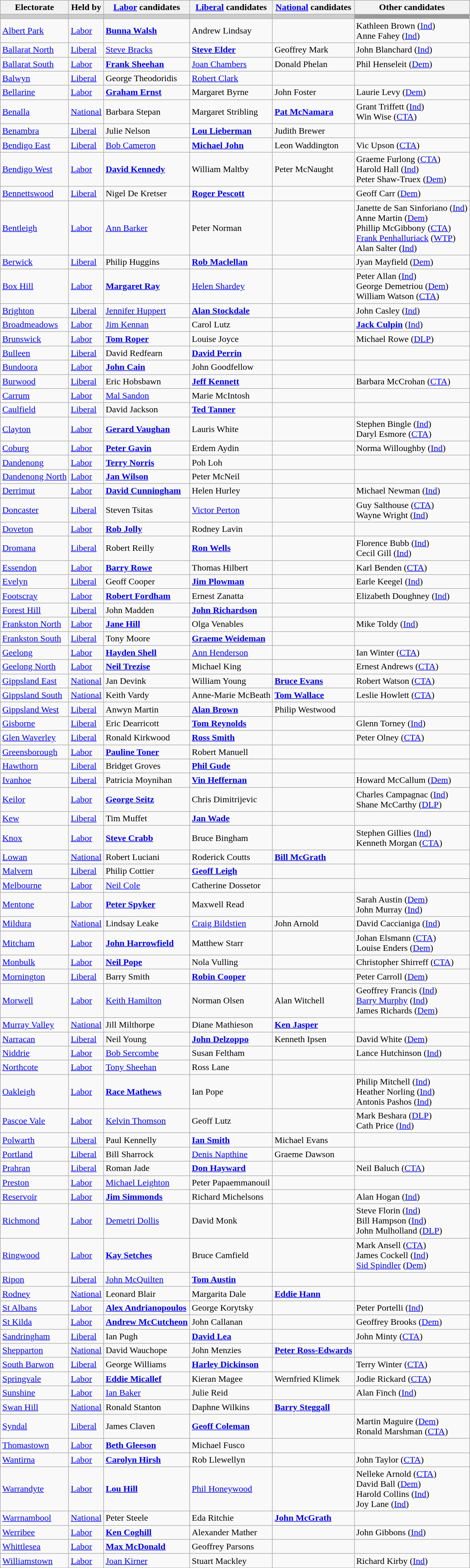<table class="wikitable">
<tr>
<th>Electorate</th>
<th>Held by</th>
<th><a href='#'>Labor</a> candidates</th>
<th><a href='#'>Liberal</a> candidates</th>
<th><a href='#'>National</a> candidates</th>
<th>Other candidates</th>
</tr>
<tr bgcolor="#cccccc">
<td></td>
<td></td>
<td></td>
<td></td>
<td></td>
<td bgcolor="#999999"></td>
</tr>
<tr>
<td><a href='#'>Albert Park</a></td>
<td><a href='#'>Labor</a></td>
<td><strong><a href='#'>Bunna Walsh</a></strong></td>
<td>Andrew Lindsay</td>
<td></td>
<td>Kathleen Brown (<a href='#'>Ind</a>) <br> Anne Fahey (<a href='#'>Ind</a>)</td>
</tr>
<tr>
<td><a href='#'>Ballarat North</a></td>
<td><a href='#'>Liberal</a></td>
<td><a href='#'>Steve Bracks</a></td>
<td><strong><a href='#'>Steve Elder</a></strong></td>
<td>Geoffrey Mark</td>
<td>John Blanchard (<a href='#'>Ind</a>)</td>
</tr>
<tr>
<td><a href='#'>Ballarat South</a></td>
<td><a href='#'>Labor</a></td>
<td><strong><a href='#'>Frank Sheehan</a></strong></td>
<td><a href='#'>Joan Chambers</a></td>
<td>Donald Phelan</td>
<td>Phil Henseleit (<a href='#'>Dem</a>)</td>
</tr>
<tr>
<td><a href='#'>Balwyn</a></td>
<td><a href='#'>Liberal</a></td>
<td>George Theodoridis</td>
<td><a href='#'>Robert Clark</a></td>
<td></td>
<td></td>
</tr>
<tr>
<td><a href='#'>Bellarine</a></td>
<td><a href='#'>Labor</a></td>
<td><strong><a href='#'>Graham Ernst</a></strong></td>
<td>Margaret Byrne</td>
<td>John Foster</td>
<td>Laurie Levy (<a href='#'>Dem</a>)</td>
</tr>
<tr>
<td><a href='#'>Benalla</a></td>
<td><a href='#'>National</a></td>
<td>Barbara Stepan</td>
<td>Margaret Stribling</td>
<td><strong><a href='#'>Pat McNamara</a></strong></td>
<td>Grant Triffett (<a href='#'>Ind</a>) <br> Win Wise (<a href='#'>CTA</a>)</td>
</tr>
<tr>
<td><a href='#'>Benambra</a></td>
<td><a href='#'>Liberal</a></td>
<td>Julie Nelson</td>
<td><strong><a href='#'>Lou Lieberman</a></strong></td>
<td>Judith Brewer</td>
<td></td>
</tr>
<tr>
<td><a href='#'>Bendigo East</a></td>
<td><a href='#'>Liberal</a></td>
<td><a href='#'>Bob Cameron</a></td>
<td><strong><a href='#'>Michael John</a></strong></td>
<td>Leon Waddington</td>
<td>Vic Upson (<a href='#'>CTA</a>)</td>
</tr>
<tr>
<td><a href='#'>Bendigo West</a></td>
<td><a href='#'>Labor</a></td>
<td><strong><a href='#'>David Kennedy</a></strong></td>
<td>William Maltby</td>
<td>Peter McNaught</td>
<td>Graeme Furlong (<a href='#'>CTA</a>) <br> Harold Hall (<a href='#'>Ind</a>) <br> Peter Shaw-Truex (<a href='#'>Dem</a>)</td>
</tr>
<tr>
<td><a href='#'>Bennettswood</a></td>
<td><a href='#'>Liberal</a></td>
<td>Nigel De Kretser</td>
<td><strong><a href='#'>Roger Pescott</a></strong></td>
<td></td>
<td>Geoff Carr (<a href='#'>Dem</a>)</td>
</tr>
<tr>
<td><a href='#'>Bentleigh</a></td>
<td><a href='#'>Labor</a></td>
<td><a href='#'>Ann Barker</a></td>
<td>Peter Norman</td>
<td></td>
<td>Janette de San Sinforiano (<a href='#'>Ind</a>) <br> Anne Martin (<a href='#'>Dem</a>) <br> Phillip McGibbony (<a href='#'>CTA</a>) <br> <a href='#'>Frank Penhalluriack</a> (<a href='#'>WTP</a>) <br> Alan Salter (<a href='#'>Ind</a>)</td>
</tr>
<tr>
<td><a href='#'>Berwick</a></td>
<td><a href='#'>Liberal</a></td>
<td>Philip Huggins</td>
<td><strong><a href='#'>Rob Maclellan</a></strong></td>
<td></td>
<td>Jyan Mayfield (<a href='#'>Dem</a>)</td>
</tr>
<tr>
<td><a href='#'>Box Hill</a></td>
<td><a href='#'>Labor</a></td>
<td><strong><a href='#'>Margaret Ray</a></strong></td>
<td><a href='#'>Helen Shardey</a></td>
<td></td>
<td>Peter Allan (<a href='#'>Ind</a>) <br> George Demetriou (<a href='#'>Dem</a>) <br> William Watson (<a href='#'>CTA</a>)</td>
</tr>
<tr>
<td><a href='#'>Brighton</a></td>
<td><a href='#'>Liberal</a></td>
<td><a href='#'>Jennifer Huppert</a></td>
<td><strong><a href='#'>Alan Stockdale</a></strong></td>
<td></td>
<td>John Casley (<a href='#'>Ind</a>)</td>
</tr>
<tr>
<td><a href='#'>Broadmeadows</a></td>
<td><a href='#'>Labor</a></td>
<td><a href='#'>Jim Kennan</a></td>
<td>Carol Lutz</td>
<td></td>
<td><strong><a href='#'>Jack Culpin</a></strong> (<a href='#'>Ind</a>)</td>
</tr>
<tr>
<td><a href='#'>Brunswick</a></td>
<td><a href='#'>Labor</a></td>
<td><strong><a href='#'>Tom Roper</a></strong></td>
<td>Louise Joyce</td>
<td></td>
<td>Michael Rowe (<a href='#'>DLP</a>)</td>
</tr>
<tr>
<td><a href='#'>Bulleen</a></td>
<td><a href='#'>Liberal</a></td>
<td>David Redfearn</td>
<td><strong><a href='#'>David Perrin</a></strong></td>
<td></td>
<td></td>
</tr>
<tr>
<td><a href='#'>Bundoora</a></td>
<td><a href='#'>Labor</a></td>
<td><strong><a href='#'>John Cain</a></strong></td>
<td>John Goodfellow</td>
<td></td>
<td></td>
</tr>
<tr>
<td><a href='#'>Burwood</a></td>
<td><a href='#'>Liberal</a></td>
<td>Eric Hobsbawn</td>
<td><strong><a href='#'>Jeff Kennett</a></strong></td>
<td></td>
<td>Barbara McCrohan (<a href='#'>CTA</a>)</td>
</tr>
<tr>
<td><a href='#'>Carrum</a></td>
<td><a href='#'>Labor</a></td>
<td><a href='#'>Mal Sandon</a></td>
<td>Marie McIntosh</td>
<td></td>
<td></td>
</tr>
<tr>
<td><a href='#'>Caulfield</a></td>
<td><a href='#'>Liberal</a></td>
<td>David Jackson</td>
<td><strong><a href='#'>Ted Tanner</a></strong></td>
<td></td>
<td></td>
</tr>
<tr>
<td><a href='#'>Clayton</a></td>
<td><a href='#'>Labor</a></td>
<td><strong><a href='#'>Gerard Vaughan</a></strong></td>
<td>Lauris White</td>
<td></td>
<td>Stephen Bingle (<a href='#'>Ind</a>) <br> Daryl Esmore (<a href='#'>CTA</a>)</td>
</tr>
<tr>
<td><a href='#'>Coburg</a></td>
<td><a href='#'>Labor</a></td>
<td><strong><a href='#'>Peter Gavin</a></strong></td>
<td>Erdem Aydin</td>
<td></td>
<td>Norma Willoughby (<a href='#'>Ind</a>)</td>
</tr>
<tr>
<td><a href='#'>Dandenong</a></td>
<td><a href='#'>Labor</a></td>
<td><strong><a href='#'>Terry Norris</a></strong></td>
<td>Poh Loh</td>
<td></td>
<td></td>
</tr>
<tr>
<td><a href='#'>Dandenong North</a></td>
<td><a href='#'>Labor</a></td>
<td><strong><a href='#'>Jan Wilson</a></strong></td>
<td>Peter McNeil</td>
<td></td>
<td></td>
</tr>
<tr>
<td><a href='#'>Derrimut</a></td>
<td><a href='#'>Labor</a></td>
<td><strong><a href='#'>David Cunningham</a></strong></td>
<td>Helen Hurley</td>
<td></td>
<td>Michael Newman (<a href='#'>Ind</a>)</td>
</tr>
<tr>
<td><a href='#'>Doncaster</a></td>
<td><a href='#'>Liberal</a></td>
<td>Steven Tsitas</td>
<td><a href='#'>Victor Perton</a></td>
<td></td>
<td>Guy Salthouse (<a href='#'>CTA</a>) <br> Wayne Wright (<a href='#'>Ind</a>)</td>
</tr>
<tr>
<td><a href='#'>Doveton</a></td>
<td><a href='#'>Labor</a></td>
<td><strong><a href='#'>Rob Jolly</a></strong></td>
<td>Rodney Lavin</td>
<td></td>
<td></td>
</tr>
<tr>
<td><a href='#'>Dromana</a></td>
<td><a href='#'>Liberal</a></td>
<td>Robert Reilly</td>
<td><strong><a href='#'>Ron Wells</a></strong></td>
<td></td>
<td>Florence Bubb (<a href='#'>Ind</a>) <br> Cecil Gill (<a href='#'>Ind</a>)</td>
</tr>
<tr>
<td><a href='#'>Essendon</a></td>
<td><a href='#'>Labor</a></td>
<td><strong><a href='#'>Barry Rowe</a></strong></td>
<td>Thomas Hilbert</td>
<td></td>
<td>Karl Benden (<a href='#'>CTA</a>)</td>
</tr>
<tr>
<td><a href='#'>Evelyn</a></td>
<td><a href='#'>Liberal</a></td>
<td>Geoff Cooper</td>
<td><strong><a href='#'>Jim Plowman</a></strong></td>
<td></td>
<td>Earle Keegel (<a href='#'>Ind</a>)</td>
</tr>
<tr>
<td><a href='#'>Footscray</a></td>
<td><a href='#'>Labor</a></td>
<td><strong><a href='#'>Robert Fordham</a></strong></td>
<td>Ernest Zanatta</td>
<td></td>
<td>Elizabeth Doughney (<a href='#'>Ind</a>)</td>
</tr>
<tr>
<td><a href='#'>Forest Hill</a></td>
<td><a href='#'>Liberal</a></td>
<td>John Madden</td>
<td><strong><a href='#'>John Richardson</a></strong></td>
<td></td>
<td></td>
</tr>
<tr>
<td><a href='#'>Frankston North</a></td>
<td><a href='#'>Labor</a></td>
<td><strong><a href='#'>Jane Hill</a></strong></td>
<td>Olga Venables</td>
<td></td>
<td>Mike Toldy (<a href='#'>Ind</a>)</td>
</tr>
<tr>
<td><a href='#'>Frankston South</a></td>
<td><a href='#'>Liberal</a></td>
<td>Tony Moore</td>
<td><strong><a href='#'>Graeme Weideman</a></strong></td>
<td></td>
<td></td>
</tr>
<tr>
<td><a href='#'>Geelong</a></td>
<td><a href='#'>Labor</a></td>
<td><strong><a href='#'>Hayden Shell</a></strong></td>
<td><a href='#'>Ann Henderson</a></td>
<td></td>
<td>Ian Winter (<a href='#'>CTA</a>)</td>
</tr>
<tr>
<td><a href='#'>Geelong North</a></td>
<td><a href='#'>Labor</a></td>
<td><strong><a href='#'>Neil Trezise</a></strong></td>
<td>Michael King</td>
<td></td>
<td>Ernest Andrews (<a href='#'>CTA</a>)</td>
</tr>
<tr>
<td><a href='#'>Gippsland East</a></td>
<td><a href='#'>National</a></td>
<td>Jan Devink</td>
<td>William Young</td>
<td><strong><a href='#'>Bruce Evans</a></strong></td>
<td>Robert Watson (<a href='#'>CTA</a>)</td>
</tr>
<tr>
<td><a href='#'>Gippsland South</a></td>
<td><a href='#'>National</a></td>
<td>Keith Vardy</td>
<td>Anne-Marie McBeath</td>
<td><strong><a href='#'>Tom Wallace</a></strong></td>
<td>Leslie Howlett (<a href='#'>CTA</a>)</td>
</tr>
<tr>
<td><a href='#'>Gippsland West</a></td>
<td><a href='#'>Liberal</a></td>
<td>Anwyn Martin</td>
<td><strong><a href='#'>Alan Brown</a></strong></td>
<td>Philip Westwood</td>
<td></td>
</tr>
<tr>
<td><a href='#'>Gisborne</a></td>
<td><a href='#'>Liberal</a></td>
<td>Eric Dearricott</td>
<td><strong><a href='#'>Tom Reynolds</a></strong></td>
<td></td>
<td>Glenn Torney (<a href='#'>Ind</a>)</td>
</tr>
<tr>
<td><a href='#'>Glen Waverley</a></td>
<td><a href='#'>Liberal</a></td>
<td>Ronald Kirkwood</td>
<td><strong><a href='#'>Ross Smith</a></strong></td>
<td></td>
<td>Peter Olney (<a href='#'>CTA</a>)</td>
</tr>
<tr>
<td><a href='#'>Greensborough</a></td>
<td><a href='#'>Labor</a></td>
<td><strong><a href='#'>Pauline Toner</a></strong></td>
<td>Robert Manuell</td>
<td></td>
<td></td>
</tr>
<tr>
<td><a href='#'>Hawthorn</a></td>
<td><a href='#'>Liberal</a></td>
<td>Bridget Groves</td>
<td><strong><a href='#'>Phil Gude</a></strong></td>
<td></td>
<td></td>
</tr>
<tr>
<td><a href='#'>Ivanhoe</a></td>
<td><a href='#'>Liberal</a></td>
<td>Patricia Moynihan</td>
<td><strong><a href='#'>Vin Heffernan</a></strong></td>
<td></td>
<td>Howard McCallum (<a href='#'>Dem</a>)</td>
</tr>
<tr>
<td><a href='#'>Keilor</a></td>
<td><a href='#'>Labor</a></td>
<td><strong><a href='#'>George Seitz</a></strong></td>
<td>Chris Dimitrijevic</td>
<td></td>
<td>Charles Campagnac (<a href='#'>Ind</a>) <br> Shane McCarthy (<a href='#'>DLP</a>)</td>
</tr>
<tr>
<td><a href='#'>Kew</a></td>
<td><a href='#'>Liberal</a></td>
<td>Tim Muffet</td>
<td><strong><a href='#'>Jan Wade</a></strong></td>
<td></td>
<td></td>
</tr>
<tr>
<td><a href='#'>Knox</a></td>
<td><a href='#'>Labor</a></td>
<td><strong><a href='#'>Steve Crabb</a></strong></td>
<td>Bruce Bingham</td>
<td></td>
<td>Stephen Gillies (<a href='#'>Ind</a>) <br> Kenneth Morgan (<a href='#'>CTA</a>)</td>
</tr>
<tr>
<td><a href='#'>Lowan</a></td>
<td><a href='#'>National</a></td>
<td>Robert Luciani</td>
<td>Roderick Coutts</td>
<td><strong><a href='#'>Bill McGrath</a></strong></td>
<td></td>
</tr>
<tr>
<td><a href='#'>Malvern</a></td>
<td><a href='#'>Liberal</a></td>
<td>Philip Cottier</td>
<td><strong><a href='#'>Geoff Leigh</a></strong></td>
<td></td>
<td></td>
</tr>
<tr>
<td><a href='#'>Melbourne</a></td>
<td><a href='#'>Labor</a></td>
<td><a href='#'>Neil Cole</a></td>
<td>Catherine Dossetor</td>
<td></td>
<td></td>
</tr>
<tr>
<td><a href='#'>Mentone</a></td>
<td><a href='#'>Labor</a></td>
<td><strong><a href='#'>Peter Spyker</a></strong></td>
<td>Maxwell Read</td>
<td></td>
<td>Sarah Austin (<a href='#'>Dem</a>) <br> John Murray (<a href='#'>Ind</a>)</td>
</tr>
<tr>
<td><a href='#'>Mildura</a></td>
<td><a href='#'>National</a></td>
<td>Lindsay Leake</td>
<td><a href='#'>Craig Bildstien</a></td>
<td>John Arnold</td>
<td>David Caccianiga (<a href='#'>Ind</a>)</td>
</tr>
<tr>
<td><a href='#'>Mitcham</a></td>
<td><a href='#'>Labor</a></td>
<td><strong><a href='#'>John Harrowfield</a></strong></td>
<td>Matthew Starr</td>
<td></td>
<td>Johan Elsmann (<a href='#'>CTA</a>) <br> Louise Enders (<a href='#'>Dem</a>)</td>
</tr>
<tr>
<td><a href='#'>Monbulk</a></td>
<td><a href='#'>Labor</a></td>
<td><strong><a href='#'>Neil Pope</a></strong></td>
<td>Nola Vulling</td>
<td></td>
<td>Christopher Shirreff (<a href='#'>CTA</a>)</td>
</tr>
<tr>
<td><a href='#'>Mornington</a></td>
<td><a href='#'>Liberal</a></td>
<td>Barry Smith</td>
<td><strong><a href='#'>Robin Cooper</a></strong></td>
<td></td>
<td>Peter Carroll (<a href='#'>Dem</a>)</td>
</tr>
<tr>
<td><a href='#'>Morwell</a></td>
<td><a href='#'>Labor</a></td>
<td><a href='#'>Keith Hamilton</a></td>
<td>Norman Olsen</td>
<td>Alan Witchell</td>
<td>Geoffrey Francis (<a href='#'>Ind</a>) <br> <a href='#'>Barry Murphy</a> (<a href='#'>Ind</a>) <br> James Richards (<a href='#'>Dem</a>)</td>
</tr>
<tr>
<td><a href='#'>Murray Valley</a></td>
<td><a href='#'>National</a></td>
<td>Jill Milthorpe</td>
<td>Diane Mathieson</td>
<td><strong><a href='#'>Ken Jasper</a></strong></td>
<td></td>
</tr>
<tr>
<td><a href='#'>Narracan</a></td>
<td><a href='#'>Liberal</a></td>
<td>Neil Young</td>
<td><strong><a href='#'>John Delzoppo</a></strong></td>
<td>Kenneth Ipsen</td>
<td>David White (<a href='#'>Dem</a>)</td>
</tr>
<tr>
<td><a href='#'>Niddrie</a></td>
<td><a href='#'>Labor</a></td>
<td><a href='#'>Bob Sercombe</a></td>
<td>Susan Feltham</td>
<td></td>
<td>Lance Hutchinson (<a href='#'>Ind</a>)</td>
</tr>
<tr>
<td><a href='#'>Northcote</a></td>
<td><a href='#'>Labor</a></td>
<td><a href='#'>Tony Sheehan</a></td>
<td>Ross Lane</td>
<td></td>
<td></td>
</tr>
<tr>
<td><a href='#'>Oakleigh</a></td>
<td><a href='#'>Labor</a></td>
<td><strong><a href='#'>Race Mathews</a></strong></td>
<td>Ian Pope</td>
<td></td>
<td>Philip Mitchell (<a href='#'>Ind</a>) <br> Heather Norling (<a href='#'>Ind</a>) <br> Antonis Pashos (<a href='#'>Ind</a>)</td>
</tr>
<tr>
<td><a href='#'>Pascoe Vale</a></td>
<td><a href='#'>Labor</a></td>
<td><a href='#'>Kelvin Thomson</a></td>
<td>Geoff Lutz</td>
<td></td>
<td>Mark Beshara (<a href='#'>DLP</a>) <br> Cath Price (<a href='#'>Ind</a>)</td>
</tr>
<tr>
<td><a href='#'>Polwarth</a></td>
<td><a href='#'>Liberal</a></td>
<td>Paul Kennelly</td>
<td><strong><a href='#'>Ian Smith</a></strong></td>
<td>Michael Evans</td>
<td></td>
</tr>
<tr>
<td><a href='#'>Portland</a></td>
<td><a href='#'>Liberal</a></td>
<td>Bill Sharrock</td>
<td><a href='#'>Denis Napthine</a></td>
<td>Graeme Dawson</td>
<td></td>
</tr>
<tr>
<td><a href='#'>Prahran</a></td>
<td><a href='#'>Liberal</a></td>
<td>Roman Jade</td>
<td><strong><a href='#'>Don Hayward</a></strong></td>
<td></td>
<td>Neil Baluch (<a href='#'>CTA</a>)</td>
</tr>
<tr>
<td><a href='#'>Preston</a></td>
<td><a href='#'>Labor</a></td>
<td><a href='#'>Michael Leighton</a></td>
<td>Peter Papaemmanouil</td>
<td></td>
<td></td>
</tr>
<tr>
<td><a href='#'>Reservoir</a></td>
<td><a href='#'>Labor</a></td>
<td><strong><a href='#'>Jim Simmonds</a></strong></td>
<td>Richard Michelsons</td>
<td></td>
<td>Alan Hogan (<a href='#'>Ind</a>)</td>
</tr>
<tr>
<td><a href='#'>Richmond</a></td>
<td><a href='#'>Labor</a></td>
<td><a href='#'>Demetri Dollis</a></td>
<td>David Monk</td>
<td></td>
<td>Steve Florin (<a href='#'>Ind</a>) <br> Bill Hampson (<a href='#'>Ind</a>) <br> John Mulholland (<a href='#'>DLP</a>)</td>
</tr>
<tr>
<td><a href='#'>Ringwood</a></td>
<td><a href='#'>Labor</a></td>
<td><strong><a href='#'>Kay Setches</a></strong></td>
<td>Bruce Camfield</td>
<td></td>
<td>Mark Ansell (<a href='#'>CTA</a>) <br> James Cockell (<a href='#'>Ind</a>) <br> <a href='#'>Sid Spindler</a> (<a href='#'>Dem</a>)</td>
</tr>
<tr>
<td><a href='#'>Ripon</a></td>
<td><a href='#'>Liberal</a></td>
<td><a href='#'>John McQuilten</a></td>
<td><strong><a href='#'>Tom Austin</a></strong></td>
<td></td>
<td></td>
</tr>
<tr>
<td><a href='#'>Rodney</a></td>
<td><a href='#'>National</a></td>
<td>Leonard Blair</td>
<td>Margarita Dale</td>
<td><strong><a href='#'>Eddie Hann</a></strong></td>
<td></td>
</tr>
<tr>
<td><a href='#'>St Albans</a></td>
<td><a href='#'>Labor</a></td>
<td><strong><a href='#'>Alex Andrianopoulos</a></strong></td>
<td>George Korytsky</td>
<td></td>
<td>Peter Portelli (<a href='#'>Ind</a>)</td>
</tr>
<tr>
<td><a href='#'>St Kilda</a></td>
<td><a href='#'>Labor</a></td>
<td><strong><a href='#'>Andrew McCutcheon</a></strong></td>
<td>John Callanan</td>
<td></td>
<td>Geoffrey Brooks (<a href='#'>Dem</a>)</td>
</tr>
<tr>
<td><a href='#'>Sandringham</a></td>
<td><a href='#'>Liberal</a></td>
<td>Ian Pugh</td>
<td><strong><a href='#'>David Lea</a></strong></td>
<td></td>
<td>John Minty (<a href='#'>CTA</a>)</td>
</tr>
<tr>
<td><a href='#'>Shepparton</a></td>
<td><a href='#'>National</a></td>
<td>David Wauchope</td>
<td>John Menzies</td>
<td><strong><a href='#'>Peter Ross-Edwards</a></strong></td>
<td></td>
</tr>
<tr>
<td><a href='#'>South Barwon</a></td>
<td><a href='#'>Liberal</a></td>
<td>George Williams</td>
<td><strong><a href='#'>Harley Dickinson</a></strong></td>
<td></td>
<td>Terry Winter (<a href='#'>CTA</a>)</td>
</tr>
<tr>
<td><a href='#'>Springvale</a></td>
<td><a href='#'>Labor</a></td>
<td><strong><a href='#'>Eddie Micallef</a></strong></td>
<td>Kieran Magee</td>
<td>Wernfried Klimek</td>
<td>Jodie Rickard (<a href='#'>CTA</a>)</td>
</tr>
<tr>
<td><a href='#'>Sunshine</a></td>
<td><a href='#'>Labor</a></td>
<td><a href='#'>Ian Baker</a></td>
<td>Julie Reid</td>
<td></td>
<td>Alan Finch (<a href='#'>Ind</a>)</td>
</tr>
<tr>
<td><a href='#'>Swan Hill</a></td>
<td><a href='#'>National</a></td>
<td>Ronald Stanton</td>
<td>Daphne Wilkins</td>
<td><strong><a href='#'>Barry Steggall</a></strong></td>
<td></td>
</tr>
<tr>
<td><a href='#'>Syndal</a></td>
<td><a href='#'>Liberal</a></td>
<td>James Claven</td>
<td><strong><a href='#'>Geoff Coleman</a></strong></td>
<td></td>
<td>Martin Maguire (<a href='#'>Dem</a>) <br> Ronald Marshman (<a href='#'>CTA</a>)</td>
</tr>
<tr>
<td><a href='#'>Thomastown</a></td>
<td><a href='#'>Labor</a></td>
<td><strong><a href='#'>Beth Gleeson</a></strong></td>
<td>Michael Fusco</td>
<td></td>
<td></td>
</tr>
<tr>
<td><a href='#'>Wantirna</a></td>
<td><a href='#'>Labor</a></td>
<td><strong><a href='#'>Carolyn Hirsh</a></strong></td>
<td>Rob Llewellyn</td>
<td></td>
<td>John Taylor (<a href='#'>CTA</a>)</td>
</tr>
<tr>
<td><a href='#'>Warrandyte</a></td>
<td><a href='#'>Labor</a></td>
<td><strong><a href='#'>Lou Hill</a></strong></td>
<td><a href='#'>Phil Honeywood</a></td>
<td></td>
<td>Nelleke Arnold (<a href='#'>CTA</a>) <br> David Ball (<a href='#'>Dem</a>) <br> Harold Collins (<a href='#'>Ind</a>) <br> Joy Lane (<a href='#'>Ind</a>)</td>
</tr>
<tr>
<td><a href='#'>Warrnambool</a></td>
<td><a href='#'>National</a></td>
<td>Peter Steele</td>
<td>Eda Ritchie</td>
<td><strong><a href='#'>John McGrath</a></strong></td>
<td></td>
</tr>
<tr>
<td><a href='#'>Werribee</a></td>
<td><a href='#'>Labor</a></td>
<td><strong><a href='#'>Ken Coghill</a></strong></td>
<td>Alexander Mather</td>
<td></td>
<td>John Gibbons (<a href='#'>Ind</a>)</td>
</tr>
<tr>
<td><a href='#'>Whittlesea</a></td>
<td><a href='#'>Labor</a></td>
<td><strong><a href='#'>Max McDonald</a></strong></td>
<td>Geoffrey Parsons</td>
<td></td>
<td></td>
</tr>
<tr>
<td><a href='#'>Williamstown</a></td>
<td><a href='#'>Labor</a></td>
<td><a href='#'>Joan Kirner</a></td>
<td>Stuart Mackley</td>
<td></td>
<td>Richard Kirby (<a href='#'>Ind</a>)</td>
</tr>
</table>
